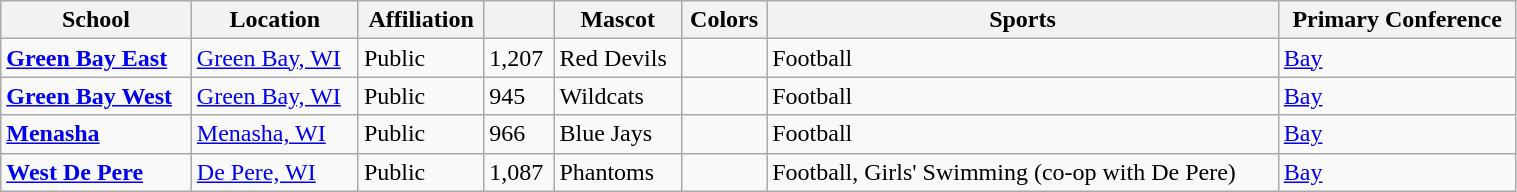<table class="wikitable sortable" width="80%">
<tr>
<th align="center" bgcolor="#e5e5e5"><strong>School</strong></th>
<th align="center" bgcolor="#e5e5e5"><strong>Location</strong></th>
<th align="center" bgcolor="#e5e5e5"><strong>Affiliation</strong></th>
<th align="center" bgcolor="#e5e5e5"><strong></strong></th>
<th>Mascot</th>
<th>Colors</th>
<th align="center" bgcolor="#e5e5e5"><strong>Sports</strong></th>
<th align="center" bgcolor="#e5e5e5"><strong>Primary Conference</strong></th>
</tr>
<tr>
<td><a href='#'><strong>Green Bay East</strong></a></td>
<td><a href='#'>Green Bay, WI</a></td>
<td>Public</td>
<td>1,207</td>
<td>Red Devils</td>
<td> </td>
<td>Football</td>
<td><a href='#'>Bay</a></td>
</tr>
<tr>
<td><a href='#'><strong>Green Bay West</strong></a></td>
<td><a href='#'>Green Bay, WI</a></td>
<td>Public</td>
<td>945</td>
<td>Wildcats</td>
<td> </td>
<td>Football</td>
<td><a href='#'>Bay</a></td>
</tr>
<tr>
<td><a href='#'><strong>Menasha</strong></a></td>
<td><a href='#'>Menasha, WI</a></td>
<td>Public</td>
<td>966</td>
<td>Blue Jays</td>
<td> </td>
<td>Football</td>
<td><a href='#'>Bay</a></td>
</tr>
<tr>
<td><a href='#'><strong>West De Pere</strong></a></td>
<td><a href='#'>De Pere, WI</a></td>
<td>Public</td>
<td>1,087</td>
<td>Phantoms</td>
<td> </td>
<td>Football, Girls' Swimming (co-op with De Pere)</td>
<td><a href='#'>Bay</a></td>
</tr>
</table>
